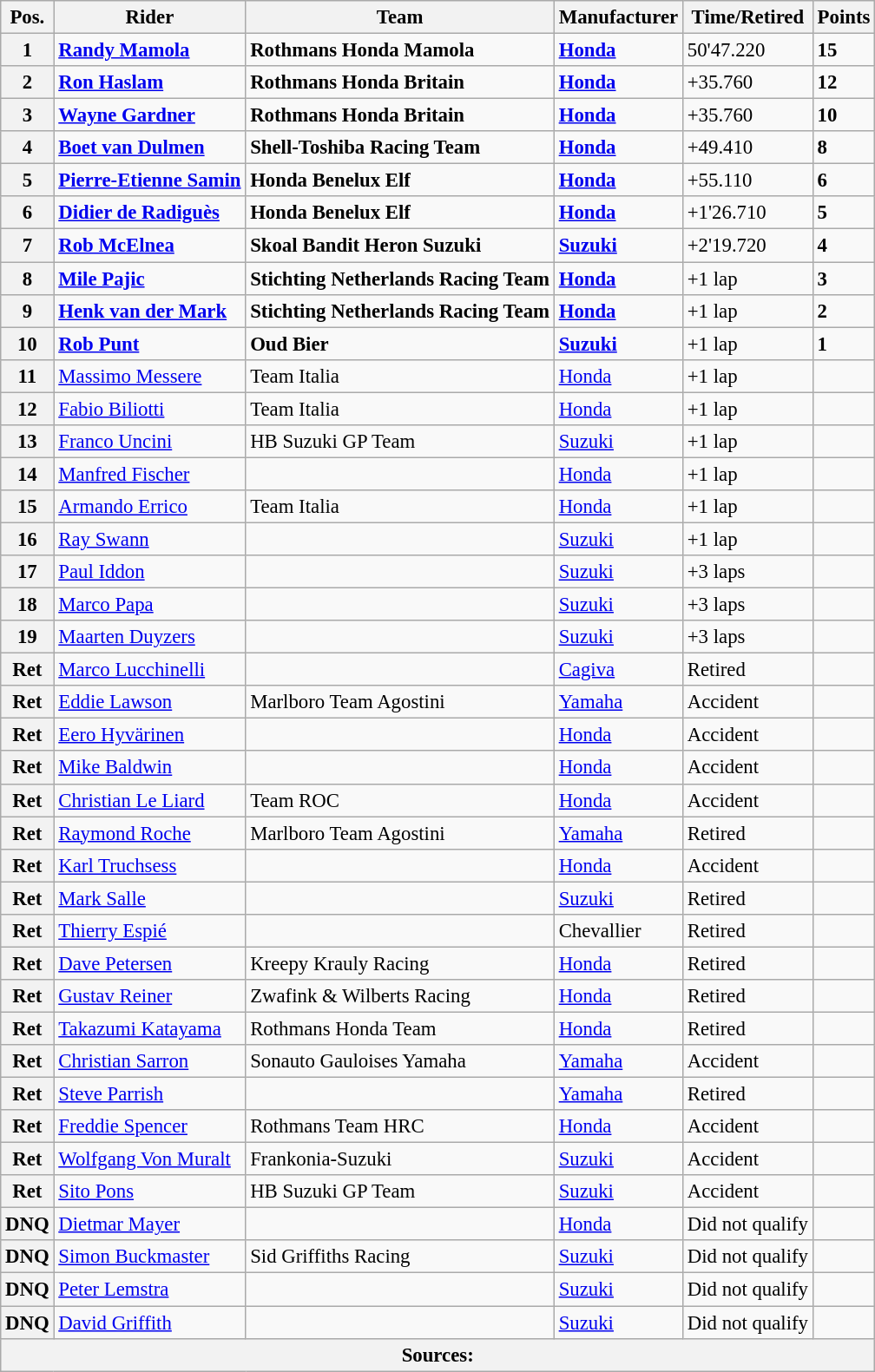<table class="wikitable" style="font-size: 95%;">
<tr>
<th>Pos.</th>
<th>Rider</th>
<th>Team</th>
<th>Manufacturer</th>
<th>Time/Retired</th>
<th>Points</th>
</tr>
<tr>
<th>1</th>
<td> <strong><a href='#'>Randy Mamola</a></strong></td>
<td><strong>Rothmans Honda Mamola</strong></td>
<td><strong><a href='#'>Honda</a></strong></td>
<td>50'47.220</td>
<td><strong>15</strong></td>
</tr>
<tr>
<th>2</th>
<td> <strong><a href='#'>Ron Haslam</a></strong></td>
<td><strong>Rothmans Honda Britain</strong></td>
<td><strong><a href='#'>Honda</a></strong></td>
<td>+35.760</td>
<td><strong>12</strong></td>
</tr>
<tr>
<th>3</th>
<td> <strong><a href='#'>Wayne Gardner</a></strong></td>
<td><strong>Rothmans Honda Britain</strong></td>
<td><strong><a href='#'>Honda</a></strong></td>
<td>+35.760</td>
<td><strong>10</strong></td>
</tr>
<tr>
<th>4</th>
<td> <strong><a href='#'>Boet van Dulmen</a></strong></td>
<td><strong>Shell-Toshiba Racing Team</strong></td>
<td><strong><a href='#'>Honda</a></strong></td>
<td>+49.410</td>
<td><strong>8</strong></td>
</tr>
<tr>
<th>5</th>
<td> <strong><a href='#'>Pierre-Etienne Samin</a></strong></td>
<td><strong>Honda Benelux Elf</strong></td>
<td><strong><a href='#'>Honda</a></strong></td>
<td>+55.110</td>
<td><strong>6</strong></td>
</tr>
<tr>
<th>6</th>
<td> <strong><a href='#'>Didier de Radiguès</a></strong></td>
<td><strong>Honda Benelux Elf</strong></td>
<td><strong><a href='#'>Honda</a></strong></td>
<td>+1'26.710</td>
<td><strong>5</strong></td>
</tr>
<tr>
<th>7</th>
<td> <strong><a href='#'>Rob McElnea</a></strong></td>
<td><strong>Skoal Bandit Heron Suzuki</strong></td>
<td><strong><a href='#'>Suzuki</a></strong></td>
<td>+2'19.720</td>
<td><strong>4</strong></td>
</tr>
<tr>
<th>8</th>
<td> <strong><a href='#'>Mile Pajic</a></strong></td>
<td><strong>Stichting Netherlands Racing Team</strong></td>
<td><strong><a href='#'>Honda</a></strong></td>
<td>+1 lap</td>
<td><strong>3</strong></td>
</tr>
<tr>
<th>9</th>
<td> <strong><a href='#'>Henk van der Mark</a></strong></td>
<td><strong>Stichting Netherlands Racing Team</strong></td>
<td><strong><a href='#'>Honda</a></strong></td>
<td>+1 lap</td>
<td><strong>2</strong></td>
</tr>
<tr>
<th>10</th>
<td> <strong><a href='#'>Rob Punt</a></strong></td>
<td><strong>Oud Bier</strong></td>
<td><strong><a href='#'>Suzuki</a></strong></td>
<td>+1 lap</td>
<td><strong>1</strong></td>
</tr>
<tr>
<th>11</th>
<td> <a href='#'>Massimo Messere</a></td>
<td>Team Italia</td>
<td><a href='#'>Honda</a></td>
<td>+1 lap</td>
<td></td>
</tr>
<tr>
<th>12</th>
<td> <a href='#'>Fabio Biliotti</a></td>
<td>Team Italia</td>
<td><a href='#'>Honda</a></td>
<td>+1 lap</td>
<td></td>
</tr>
<tr>
<th>13</th>
<td> <a href='#'>Franco Uncini</a></td>
<td>HB Suzuki GP Team</td>
<td><a href='#'>Suzuki</a></td>
<td>+1 lap</td>
<td></td>
</tr>
<tr>
<th>14</th>
<td> <a href='#'>Manfred Fischer</a></td>
<td></td>
<td><a href='#'>Honda</a></td>
<td>+1 lap</td>
<td></td>
</tr>
<tr>
<th>15</th>
<td> <a href='#'>Armando Errico</a></td>
<td>Team Italia</td>
<td><a href='#'>Honda</a></td>
<td>+1 lap</td>
<td></td>
</tr>
<tr>
<th>16</th>
<td> <a href='#'>Ray Swann</a></td>
<td></td>
<td><a href='#'>Suzuki</a></td>
<td>+1 lap</td>
<td></td>
</tr>
<tr>
<th>17</th>
<td> <a href='#'>Paul Iddon</a></td>
<td></td>
<td><a href='#'>Suzuki</a></td>
<td>+3 laps</td>
<td></td>
</tr>
<tr>
<th>18</th>
<td> <a href='#'>Marco Papa</a></td>
<td></td>
<td><a href='#'>Suzuki</a></td>
<td>+3 laps</td>
<td></td>
</tr>
<tr>
<th>19</th>
<td> <a href='#'>Maarten Duyzers</a></td>
<td></td>
<td><a href='#'>Suzuki</a></td>
<td>+3 laps</td>
<td></td>
</tr>
<tr>
<th>Ret</th>
<td> <a href='#'>Marco Lucchinelli</a></td>
<td></td>
<td><a href='#'>Cagiva</a></td>
<td>Retired</td>
<td></td>
</tr>
<tr>
<th>Ret</th>
<td> <a href='#'>Eddie Lawson</a></td>
<td>Marlboro Team Agostini</td>
<td><a href='#'>Yamaha</a></td>
<td>Accident</td>
<td></td>
</tr>
<tr>
<th>Ret</th>
<td> <a href='#'>Eero Hyvärinen</a></td>
<td></td>
<td><a href='#'>Honda</a></td>
<td>Accident</td>
<td></td>
</tr>
<tr>
<th>Ret</th>
<td> <a href='#'>Mike Baldwin</a></td>
<td></td>
<td><a href='#'>Honda</a></td>
<td>Accident</td>
<td></td>
</tr>
<tr>
<th>Ret</th>
<td> <a href='#'>Christian Le Liard</a></td>
<td>Team ROC</td>
<td><a href='#'>Honda</a></td>
<td>Accident</td>
<td></td>
</tr>
<tr>
<th>Ret</th>
<td> <a href='#'>Raymond Roche</a></td>
<td>Marlboro Team Agostini</td>
<td><a href='#'>Yamaha</a></td>
<td>Retired</td>
<td></td>
</tr>
<tr>
<th>Ret</th>
<td> <a href='#'>Karl Truchsess</a></td>
<td></td>
<td><a href='#'>Honda</a></td>
<td>Accident</td>
<td></td>
</tr>
<tr>
<th>Ret</th>
<td> <a href='#'>Mark Salle</a></td>
<td></td>
<td><a href='#'>Suzuki</a></td>
<td>Retired</td>
<td></td>
</tr>
<tr>
<th>Ret</th>
<td> <a href='#'>Thierry Espié</a></td>
<td></td>
<td>Chevallier</td>
<td>Retired</td>
<td></td>
</tr>
<tr>
<th>Ret</th>
<td> <a href='#'>Dave Petersen</a></td>
<td>Kreepy Krauly Racing</td>
<td><a href='#'>Honda</a></td>
<td>Retired</td>
<td></td>
</tr>
<tr>
<th>Ret</th>
<td> <a href='#'>Gustav Reiner</a></td>
<td>Zwafink & Wilberts Racing</td>
<td><a href='#'>Honda</a></td>
<td>Retired</td>
<td></td>
</tr>
<tr>
<th>Ret</th>
<td> <a href='#'>Takazumi Katayama</a></td>
<td>Rothmans Honda Team</td>
<td><a href='#'>Honda</a></td>
<td>Retired</td>
<td></td>
</tr>
<tr>
<th>Ret</th>
<td> <a href='#'>Christian Sarron</a></td>
<td>Sonauto Gauloises Yamaha</td>
<td><a href='#'>Yamaha</a></td>
<td>Accident</td>
<td></td>
</tr>
<tr>
<th>Ret</th>
<td> <a href='#'>Steve Parrish</a></td>
<td></td>
<td><a href='#'>Yamaha</a></td>
<td>Retired</td>
<td></td>
</tr>
<tr>
<th>Ret</th>
<td> <a href='#'>Freddie Spencer</a></td>
<td>Rothmans Team HRC</td>
<td><a href='#'>Honda</a></td>
<td>Accident</td>
<td></td>
</tr>
<tr>
<th>Ret</th>
<td> <a href='#'>Wolfgang Von Muralt</a></td>
<td>Frankonia-Suzuki</td>
<td><a href='#'>Suzuki</a></td>
<td>Accident</td>
<td></td>
</tr>
<tr>
<th>Ret</th>
<td> <a href='#'>Sito Pons</a></td>
<td>HB Suzuki GP Team</td>
<td><a href='#'>Suzuki</a></td>
<td>Accident</td>
<td></td>
</tr>
<tr>
<th>DNQ</th>
<td> <a href='#'>Dietmar Mayer</a></td>
<td></td>
<td><a href='#'>Honda</a></td>
<td>Did not qualify</td>
<td></td>
</tr>
<tr>
<th>DNQ</th>
<td> <a href='#'>Simon Buckmaster</a></td>
<td>Sid Griffiths Racing</td>
<td><a href='#'>Suzuki</a></td>
<td>Did not qualify</td>
<td></td>
</tr>
<tr>
<th>DNQ</th>
<td> <a href='#'>Peter Lemstra</a></td>
<td></td>
<td><a href='#'>Suzuki</a></td>
<td>Did not qualify</td>
<td></td>
</tr>
<tr>
<th>DNQ</th>
<td> <a href='#'>David Griffith</a></td>
<td></td>
<td><a href='#'>Suzuki</a></td>
<td>Did not qualify</td>
<td></td>
</tr>
<tr>
<th colspan=8>Sources:</th>
</tr>
</table>
